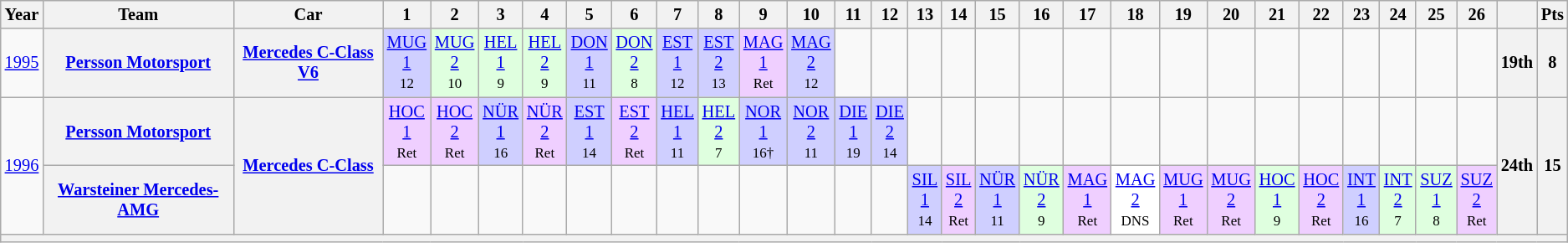<table class="wikitable" style="text-align:center; font-size:85%">
<tr>
<th>Year</th>
<th>Team</th>
<th>Car</th>
<th>1</th>
<th>2</th>
<th>3</th>
<th>4</th>
<th>5</th>
<th>6</th>
<th>7</th>
<th>8</th>
<th>9</th>
<th>10</th>
<th>11</th>
<th>12</th>
<th>13</th>
<th>14</th>
<th>15</th>
<th>16</th>
<th>17</th>
<th>18</th>
<th>19</th>
<th>20</th>
<th>21</th>
<th>22</th>
<th>23</th>
<th>24</th>
<th>25</th>
<th>26</th>
<th></th>
<th>Pts</th>
</tr>
<tr>
<td><a href='#'>1995</a></td>
<th><a href='#'>Persson Motorsport</a></th>
<th><a href='#'>Mercedes C-Class V6</a></th>
<td style="background:#CFCFFF;"><a href='#'>MUG<br>1</a><br><small>12</small></td>
<td style="background:#DFFFDF;"><a href='#'>MUG<br>2</a><br><small>10</small></td>
<td style="background:#DFFFDF;"><a href='#'>HEL<br>1</a><br><small>9</small></td>
<td style="background:#DFFFDF;"><a href='#'>HEL<br>2</a><br><small>9</small></td>
<td style="background:#CFCFFF;"><a href='#'>DON<br>1</a><br><small>11</small></td>
<td style="background:#DFFFDF;"><a href='#'>DON<br>2</a><br><small>8</small></td>
<td style="background:#CFCFFF;"><a href='#'>EST<br>1</a><br><small>12</small></td>
<td style="background:#CFCFFF;"><a href='#'>EST<br>2</a><br><small>13</small></td>
<td style="background:#EFCFFF;"><a href='#'>MAG<br>1</a><br><small>Ret</small></td>
<td style="background:#CFCFFF;"><a href='#'>MAG<br>2</a><br><small>12</small></td>
<td></td>
<td></td>
<td></td>
<td></td>
<td></td>
<td></td>
<td></td>
<td></td>
<td></td>
<td></td>
<td></td>
<td></td>
<td></td>
<td></td>
<td></td>
<td></td>
<th>19th</th>
<th>8</th>
</tr>
<tr>
<td rowspan=2><a href='#'>1996</a></td>
<th><a href='#'>Persson Motorsport</a></th>
<th rowspan=2><a href='#'>Mercedes C-Class</a></th>
<td style="background:#EFCFFF;"><a href='#'>HOC<br>1</a><br><small>Ret</small></td>
<td style="background:#EFCFFF;"><a href='#'>HOC<br>2</a><br><small>Ret</small></td>
<td style="background:#CFCFFF;"><a href='#'>NÜR<br>1</a><br><small>16</small></td>
<td style="background:#EFCFFF;"><a href='#'>NÜR<br>2</a><br><small>Ret</small></td>
<td style="background:#CFCFFF;"><a href='#'>EST<br>1</a><br><small>14</small></td>
<td style="background:#EFCFFF;"><a href='#'>EST<br>2</a><br><small>Ret</small></td>
<td style="background:#CFCFFF;"><a href='#'>HEL<br>1</a><br><small>11</small></td>
<td style="background:#DFFFDF;"><a href='#'>HEL<br>2</a><br><small>7</small></td>
<td style="background:#CFCFFF;"><a href='#'>NOR<br>1</a><br><small>16†</small></td>
<td style="background:#CFCFFF;"><a href='#'>NOR<br>2</a><br><small>11</small></td>
<td style="background:#CFCFFF;"><a href='#'>DIE<br>1</a><br><small>19</small></td>
<td style="background:#CFCFFF;"><a href='#'>DIE<br>2</a><br><small>14</small></td>
<td></td>
<td></td>
<td></td>
<td></td>
<td></td>
<td></td>
<td></td>
<td></td>
<td></td>
<td></td>
<td></td>
<td></td>
<td></td>
<td></td>
<th rowspan=2>24th</th>
<th rowspan=2>15</th>
</tr>
<tr>
<th><a href='#'>Warsteiner Mercedes-AMG</a></th>
<td></td>
<td></td>
<td></td>
<td></td>
<td></td>
<td></td>
<td></td>
<td></td>
<td></td>
<td></td>
<td></td>
<td></td>
<td style="background:#CFCFFF;"><a href='#'>SIL<br>1</a><br><small>14</small></td>
<td style="background:#EFCFFF;"><a href='#'>SIL<br>2</a><br><small>Ret</small></td>
<td style="background:#CFCFFF;"><a href='#'>NÜR<br>1</a><br><small>11</small></td>
<td style="background:#DFFFDF;"><a href='#'>NÜR<br>2</a><br><small>9</small></td>
<td style="background:#EFCFFF;"><a href='#'>MAG<br>1</a><br><small>Ret</small></td>
<td style="background:#FFFFFF;"><a href='#'>MAG<br>2</a><br><small>DNS</small></td>
<td style="background:#EFCFFF;"><a href='#'>MUG<br>1</a><br><small>Ret</small></td>
<td style="background:#EFCFFF;"><a href='#'>MUG<br>2</a><br><small>Ret</small></td>
<td style="background:#DFFFDF;"><a href='#'>HOC<br>1</a><br><small>9</small></td>
<td style="background:#EFCFFF;"><a href='#'>HOC<br>2</a><br><small>Ret</small></td>
<td style="background:#CFCFFF;"><a href='#'>INT<br>1</a><br><small>16</small></td>
<td style="background:#DFFFDF;"><a href='#'>INT<br>2</a><br><small>7</small></td>
<td style="background:#DFFFDF;"><a href='#'>SUZ<br>1</a><br><small>8</small></td>
<td style="background:#EFCFFF;"><a href='#'>SUZ<br>2</a><br><small>Ret</small></td>
</tr>
<tr>
<th colspan="31"></th>
</tr>
</table>
